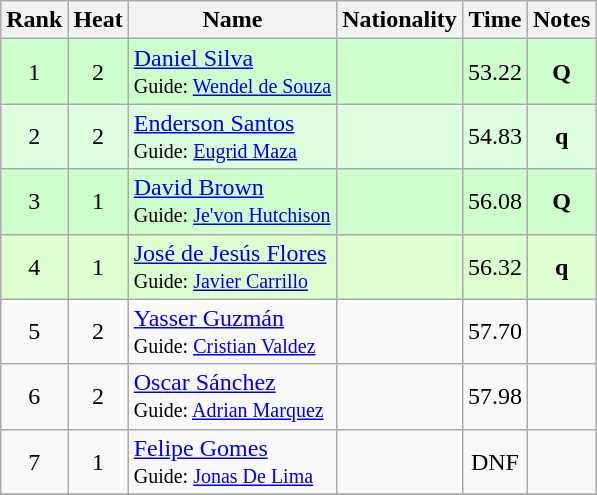<table class="wikitable sortable" style="text-align:center">
<tr>
<th>Rank</th>
<th>Heat</th>
<th>Name</th>
<th>Nationality</th>
<th>Time</th>
<th>Notes</th>
</tr>
<tr bgcolor=ccffcc>
<td>1</td>
<td>2</td>
<td align=left><a href='#'>Daniel Silva</a><br><small>Guide: <a href='#'>Wendel de Souza</a></small></td>
<td align=left></td>
<td>53.22</td>
<td><strong>Q</strong></td>
</tr>
<tr bgcolor=ddffdd>
<td>2</td>
<td>2</td>
<td align=left><a href='#'>Enderson Santos</a><br><small>Guide: <a href='#'>Eugrid Maza</a></small></td>
<td align=left></td>
<td>54.83</td>
<td><strong>q</strong></td>
</tr>
<tr bgcolor=ccffcc>
<td>3</td>
<td>1</td>
<td align=left><a href='#'>David Brown</a><br><small>Guide: <a href='#'>Je'von Hutchison</a></small></td>
<td align=left></td>
<td>56.08</td>
<td><strong>Q</strong></td>
</tr>
<tr bgcolor=ddffd>
<td>4</td>
<td>1</td>
<td align=left><a href='#'>José de Jesús Flores</a><br><small>Guide: <a href='#'>Javier Carrillo</a></small></td>
<td align=left></td>
<td>56.32</td>
<td><strong>q</strong></td>
</tr>
<tr>
<td>5</td>
<td>2</td>
<td align=left><a href='#'>Yasser Guzmán</a><br><small>Guide: <a href='#'>Cristian Valdez</a></small></td>
<td align=left></td>
<td>57.70</td>
<td></td>
</tr>
<tr>
<td>6</td>
<td>2</td>
<td align=left><a href='#'>Oscar Sánchez</a><br><small>Guide: <a href='#'>Adrian Marquez</a></small></td>
<td align=left></td>
<td>57.98</td>
<td></td>
</tr>
<tr>
<td>7</td>
<td>1</td>
<td align=left><a href='#'>Felipe Gomes</a><br><small>Guide: <a href='#'>Jonas De Lima</a></small></td>
<td align=left></td>
<td>DNF</td>
<td></td>
</tr>
<tr>
</tr>
</table>
